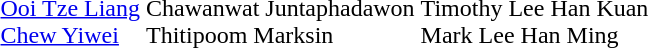<table>
<tr>
<td><br></td>
<td></td>
<td></td>
<td></td>
</tr>
<tr>
<td><br></td>
<td><br><a href='#'>Ooi Tze Liang</a><br><a href='#'>Chew Yiwei</a></td>
<td><br>Chawanwat Juntaphadawon<br>Thitipoom Marksin</td>
<td><br>Timothy Lee Han Kuan<br>Mark Lee Han Ming</td>
</tr>
</table>
